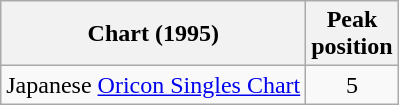<table class="wikitable">
<tr>
<th>Chart (1995)</th>
<th>Peak<br>position</th>
</tr>
<tr>
<td>Japanese <a href='#'>Oricon Singles Chart</a></td>
<td align="center">5</td>
</tr>
</table>
